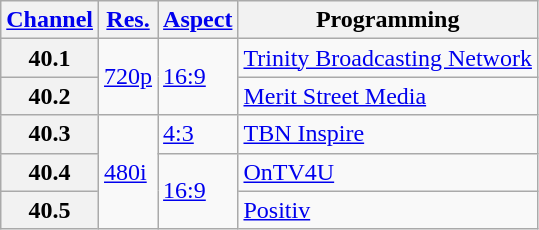<table class="wikitable">
<tr>
<th><a href='#'>Channel</a></th>
<th><a href='#'>Res.</a></th>
<th><a href='#'>Aspect</a></th>
<th>Programming</th>
</tr>
<tr>
<th scope = "row">40.1</th>
<td rowspan=2><a href='#'>720p</a></td>
<td rowspan=2><a href='#'>16:9</a></td>
<td><a href='#'>Trinity Broadcasting Network</a></td>
</tr>
<tr>
<th scope = "row">40.2</th>
<td><a href='#'>Merit Street Media</a></td>
</tr>
<tr>
<th scope = "row">40.3</th>
<td rowspan=3><a href='#'>480i</a></td>
<td><a href='#'>4:3</a></td>
<td><a href='#'>TBN Inspire</a></td>
</tr>
<tr>
<th scope = "row">40.4</th>
<td rowspan=2><a href='#'>16:9</a></td>
<td><a href='#'>OnTV4U</a></td>
</tr>
<tr>
<th scope = "row">40.5</th>
<td><a href='#'>Positiv</a></td>
</tr>
</table>
